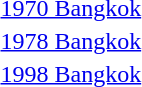<table>
<tr>
<td><a href='#'>1970 Bangkok</a></td>
<td></td>
<td></td>
<td></td>
</tr>
<tr>
<td><a href='#'>1978 Bangkok</a></td>
<td></td>
<td></td>
<td></td>
</tr>
<tr>
<td><a href='#'>1998 Bangkok</a></td>
<td></td>
<td></td>
<td></td>
</tr>
</table>
